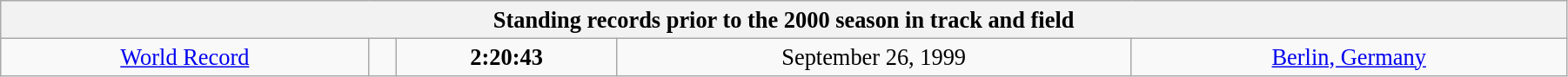<table class="wikitable" style=" text-align:center; font-size:110%;" width="95%">
<tr>
<th colspan="5">Standing records prior to the 2000 season in track and field</th>
</tr>
<tr>
<td><a href='#'>World Record</a></td>
<td></td>
<td><strong>2:20:43</strong></td>
<td>September 26, 1999</td>
<td> <a href='#'>Berlin, Germany</a></td>
</tr>
</table>
